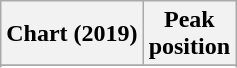<table class="wikitable plainrowheaders" style="text-align:center">
<tr>
<th scope="col">Chart (2019)</th>
<th scope="col">Peak<br>position</th>
</tr>
<tr>
</tr>
<tr>
</tr>
<tr>
</tr>
</table>
